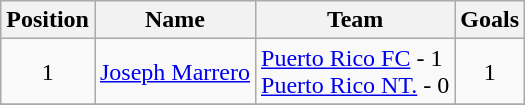<table class="wikitable" style="text-align: center;">
<tr>
<th>Position</th>
<th>Name</th>
<th>Team</th>
<th>Goals</th>
</tr>
<tr>
<td rowspan="1">1</td>
<td align="left"> <a href='#'>Joseph Marrero</a></td>
<td align="left"><a href='#'>Puerto Rico FC</a> - 1 <br><a href='#'>Puerto Rico NT.</a> - 0</td>
<td rowspan="1">1</td>
</tr>
<tr>
</tr>
</table>
